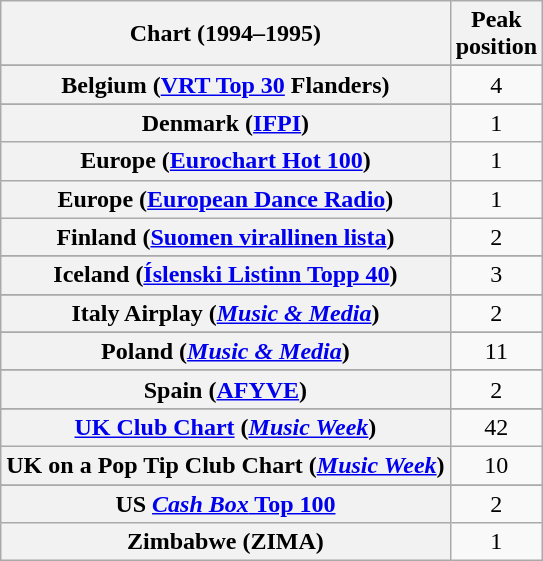<table class="wikitable sortable plainrowheaders" style="text-align:center">
<tr>
<th>Chart (1994–1995)</th>
<th>Peak<br>position</th>
</tr>
<tr>
</tr>
<tr>
</tr>
<tr>
</tr>
<tr>
</tr>
<tr>
<th scope="row">Belgium (<a href='#'>VRT Top 30</a> Flanders)</th>
<td>4</td>
</tr>
<tr>
</tr>
<tr>
</tr>
<tr>
<th scope="row">Denmark (<a href='#'>IFPI</a>)</th>
<td>1</td>
</tr>
<tr>
<th scope="row">Europe (<a href='#'>Eurochart Hot 100</a>)</th>
<td>1</td>
</tr>
<tr>
<th scope="row">Europe (<a href='#'>European Dance Radio</a>)</th>
<td>1</td>
</tr>
<tr>
<th scope="row">Finland (<a href='#'>Suomen virallinen lista</a>)</th>
<td>2</td>
</tr>
<tr>
</tr>
<tr>
</tr>
<tr>
<th scope="row">Iceland (<a href='#'>Íslenski Listinn Topp 40</a>)</th>
<td>3</td>
</tr>
<tr>
</tr>
<tr>
<th scope="row">Italy Airplay (<em><a href='#'>Music & Media</a></em>)</th>
<td>2</td>
</tr>
<tr>
</tr>
<tr>
</tr>
<tr>
</tr>
<tr>
</tr>
<tr>
<th scope="row">Poland (<em><a href='#'>Music & Media</a></em>)</th>
<td>11</td>
</tr>
<tr>
</tr>
<tr>
<th scope="row">Spain (<a href='#'>AFYVE</a>)</th>
<td>2</td>
</tr>
<tr>
</tr>
<tr>
</tr>
<tr>
</tr>
<tr>
</tr>
<tr>
</tr>
<tr>
<th scope="row"><a href='#'>UK Club Chart</a> (<em><a href='#'>Music Week</a></em>)</th>
<td>42</td>
</tr>
<tr>
<th scope="row">UK on a Pop Tip Club Chart (<em><a href='#'>Music Week</a></em>)</th>
<td>10</td>
</tr>
<tr>
</tr>
<tr>
</tr>
<tr>
</tr>
<tr>
</tr>
<tr>
</tr>
<tr>
</tr>
<tr>
<th scope="row">US <a href='#'><em>Cash Box</em> Top 100</a></th>
<td>2</td>
</tr>
<tr>
<th scope="row">Zimbabwe (ZIMA)</th>
<td>1</td>
</tr>
</table>
